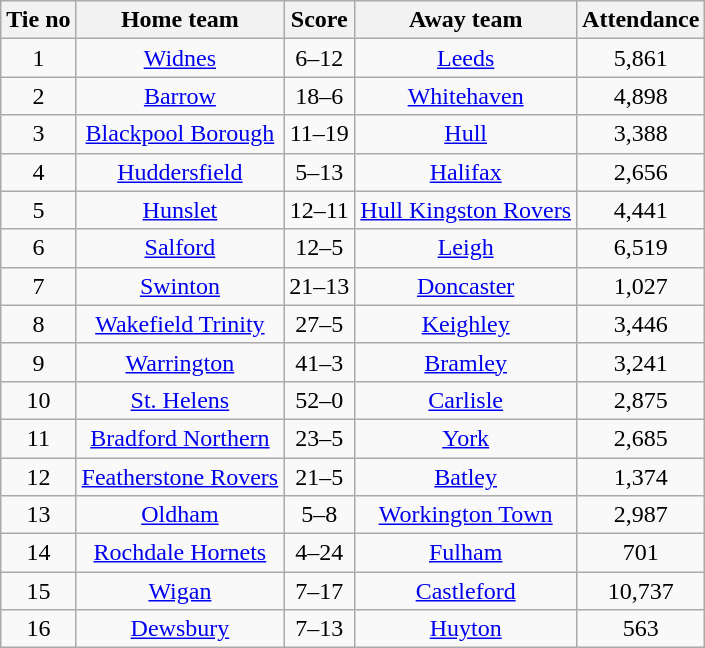<table class="wikitable" style="text-align:center">
<tr>
<th>Tie no</th>
<th>Home team</th>
<th>Score</th>
<th>Away team</th>
<th>Attendance</th>
</tr>
<tr>
<td>1</td>
<td><a href='#'>Widnes</a></td>
<td>6–12</td>
<td><a href='#'>Leeds</a></td>
<td>5,861</td>
</tr>
<tr>
<td>2</td>
<td><a href='#'>Barrow</a></td>
<td>18–6</td>
<td><a href='#'>Whitehaven</a></td>
<td>4,898</td>
</tr>
<tr>
<td>3</td>
<td><a href='#'>Blackpool Borough</a></td>
<td>11–19</td>
<td><a href='#'>Hull</a></td>
<td>3,388</td>
</tr>
<tr>
<td>4</td>
<td><a href='#'>Huddersfield</a></td>
<td>5–13</td>
<td><a href='#'>Halifax</a></td>
<td>2,656</td>
</tr>
<tr>
<td>5</td>
<td><a href='#'>Hunslet</a></td>
<td>12–11</td>
<td><a href='#'>Hull Kingston Rovers</a></td>
<td>4,441</td>
</tr>
<tr>
<td>6</td>
<td><a href='#'>Salford</a></td>
<td>12–5</td>
<td><a href='#'>Leigh</a></td>
<td>6,519</td>
</tr>
<tr>
<td>7</td>
<td><a href='#'>Swinton</a></td>
<td>21–13</td>
<td><a href='#'>Doncaster</a></td>
<td>1,027</td>
</tr>
<tr>
<td>8</td>
<td><a href='#'>Wakefield Trinity</a></td>
<td>27–5</td>
<td><a href='#'>Keighley</a></td>
<td>3,446</td>
</tr>
<tr>
<td>9</td>
<td><a href='#'>Warrington</a></td>
<td>41–3</td>
<td><a href='#'>Bramley</a></td>
<td>3,241</td>
</tr>
<tr>
<td>10</td>
<td><a href='#'>St. Helens</a></td>
<td>52–0</td>
<td><a href='#'>Carlisle</a></td>
<td>2,875</td>
</tr>
<tr>
<td>11</td>
<td><a href='#'>Bradford Northern</a></td>
<td>23–5</td>
<td><a href='#'>York</a></td>
<td>2,685</td>
</tr>
<tr>
<td>12</td>
<td><a href='#'>Featherstone Rovers</a></td>
<td>21–5</td>
<td><a href='#'>Batley</a></td>
<td>1,374</td>
</tr>
<tr>
<td>13</td>
<td><a href='#'>Oldham</a></td>
<td>5–8</td>
<td><a href='#'>Workington Town</a></td>
<td>2,987</td>
</tr>
<tr>
<td>14</td>
<td><a href='#'>Rochdale Hornets</a></td>
<td>4–24</td>
<td><a href='#'>Fulham</a></td>
<td>701</td>
</tr>
<tr>
<td>15</td>
<td><a href='#'>Wigan</a></td>
<td>7–17</td>
<td><a href='#'>Castleford</a></td>
<td>10,737</td>
</tr>
<tr>
<td>16</td>
<td><a href='#'>Dewsbury</a></td>
<td>7–13</td>
<td><a href='#'>Huyton</a></td>
<td>563</td>
</tr>
</table>
